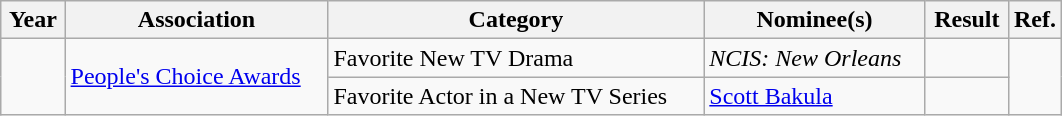<table class="wikitable sortable">
<tr>
<th>Year</th>
<th>Association</th>
<th>Category</th>
<th>Nominee(s)</th>
<th>Result</th>
<th style="width:5%;" class="unsortable">Ref.</th>
</tr>
<tr>
<td rowspan="2"></td>
<td rowspan="2"><a href='#'>People's Choice Awards</a></td>
<td>Favorite New TV Drama</td>
<td><em>NCIS: New Orleans</em></td>
<td></td>
<td rowspan="2"></td>
</tr>
<tr>
<td>Favorite Actor in a New TV Series</td>
<td><a href='#'>Scott Bakula</a></td>
<td></td>
</tr>
</table>
